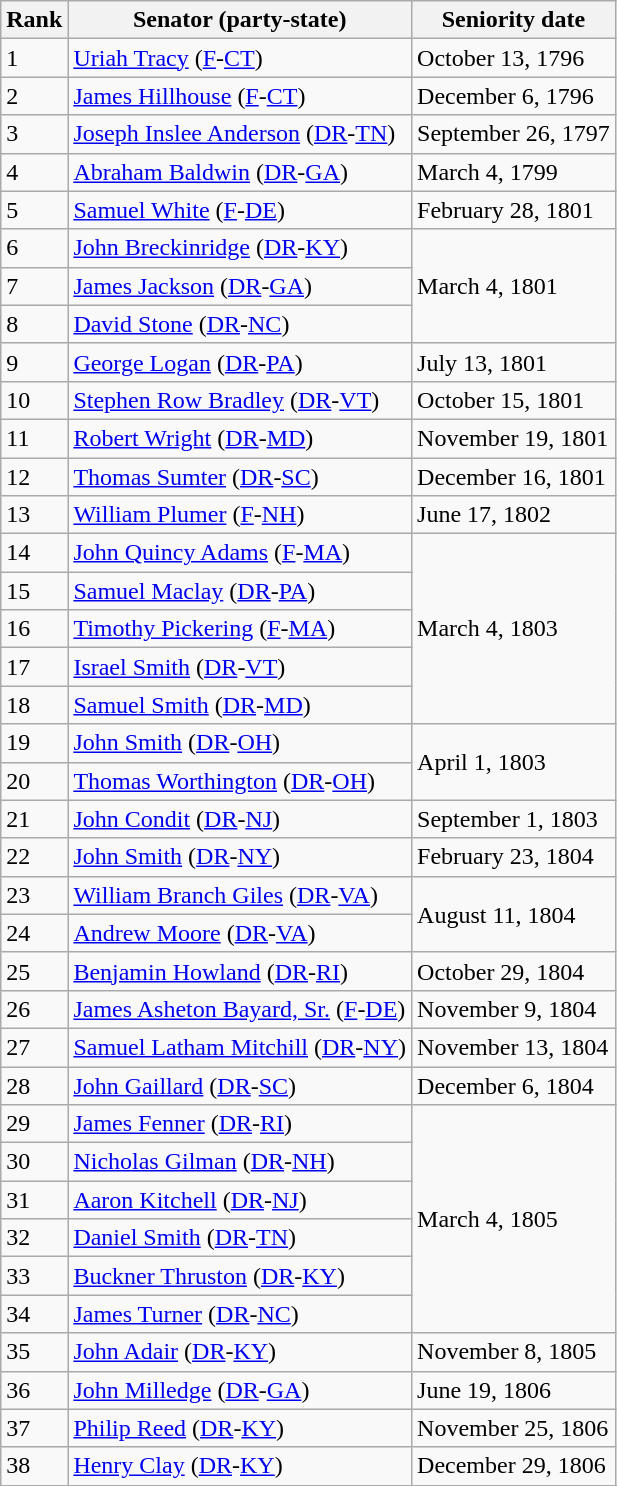<table class=wikitable>
<tr valign=bottom>
<th>Rank</th>
<th>Senator (party-state)</th>
<th>Seniority date</th>
</tr>
<tr>
<td>1</td>
<td><a href='#'>Uriah Tracy</a> (<a href='#'>F</a>-<a href='#'>CT</a>)</td>
<td>October 13, 1796</td>
</tr>
<tr>
<td>2</td>
<td><a href='#'>James Hillhouse</a> (<a href='#'>F</a>-<a href='#'>CT</a>)</td>
<td>December 6, 1796</td>
</tr>
<tr>
<td>3</td>
<td><a href='#'>Joseph Inslee Anderson</a> (<a href='#'>DR</a>-<a href='#'>TN</a>)</td>
<td>September 26, 1797</td>
</tr>
<tr>
<td>4</td>
<td><a href='#'>Abraham Baldwin</a> (<a href='#'>DR</a>-<a href='#'>GA</a>)</td>
<td>March 4, 1799</td>
</tr>
<tr>
<td>5</td>
<td><a href='#'>Samuel White</a> (<a href='#'>F</a>-<a href='#'>DE</a>)</td>
<td>February 28, 1801</td>
</tr>
<tr>
<td>6</td>
<td><a href='#'>John Breckinridge</a> (<a href='#'>DR</a>-<a href='#'>KY</a>)</td>
<td rowspan=3>March 4, 1801</td>
</tr>
<tr>
<td>7</td>
<td><a href='#'>James Jackson</a> (<a href='#'>DR</a>-<a href='#'>GA</a>)</td>
</tr>
<tr>
<td>8</td>
<td><a href='#'>David Stone</a> (<a href='#'>DR</a>-<a href='#'>NC</a>)</td>
</tr>
<tr>
<td>9</td>
<td><a href='#'>George Logan</a> (<a href='#'>DR</a>-<a href='#'>PA</a>)</td>
<td>July 13, 1801</td>
</tr>
<tr>
<td>10</td>
<td><a href='#'>Stephen Row Bradley</a> (<a href='#'>DR</a>-<a href='#'>VT</a>)</td>
<td>October 15, 1801</td>
</tr>
<tr>
<td>11</td>
<td><a href='#'>Robert Wright</a> (<a href='#'>DR</a>-<a href='#'>MD</a>)</td>
<td>November 19, 1801</td>
</tr>
<tr>
<td>12</td>
<td><a href='#'>Thomas Sumter</a> (<a href='#'>DR</a>-<a href='#'>SC</a>)</td>
<td>December 16, 1801</td>
</tr>
<tr>
<td>13</td>
<td><a href='#'>William Plumer</a> (<a href='#'>F</a>-<a href='#'>NH</a>)</td>
<td>June 17, 1802</td>
</tr>
<tr>
<td>14</td>
<td><a href='#'>John Quincy Adams</a> (<a href='#'>F</a>-<a href='#'>MA</a>)</td>
<td rowspan=5>March 4, 1803</td>
</tr>
<tr>
<td>15</td>
<td><a href='#'>Samuel Maclay</a> (<a href='#'>DR</a>-<a href='#'>PA</a>)</td>
</tr>
<tr>
<td>16</td>
<td><a href='#'>Timothy Pickering</a> (<a href='#'>F</a>-<a href='#'>MA</a>)</td>
</tr>
<tr>
<td>17</td>
<td><a href='#'>Israel Smith</a> (<a href='#'>DR</a>-<a href='#'>VT</a>)</td>
</tr>
<tr>
<td>18</td>
<td><a href='#'>Samuel Smith</a> (<a href='#'>DR</a>-<a href='#'>MD</a>)</td>
</tr>
<tr>
<td>19</td>
<td><a href='#'>John Smith</a> (<a href='#'>DR</a>-<a href='#'>OH</a>)</td>
<td rowspan=2>April 1, 1803</td>
</tr>
<tr>
<td>20</td>
<td><a href='#'>Thomas Worthington</a> (<a href='#'>DR</a>-<a href='#'>OH</a>)</td>
</tr>
<tr>
<td>21</td>
<td><a href='#'>John Condit</a> (<a href='#'>DR</a>-<a href='#'>NJ</a>)</td>
<td>September 1, 1803</td>
</tr>
<tr>
<td>22</td>
<td><a href='#'>John Smith</a> (<a href='#'>DR</a>-<a href='#'>NY</a>)</td>
<td>February 23, 1804</td>
</tr>
<tr>
<td>23</td>
<td><a href='#'>William Branch Giles</a> (<a href='#'>DR</a>-<a href='#'>VA</a>)</td>
<td rowspan=2>August 11, 1804</td>
</tr>
<tr>
<td>24</td>
<td><a href='#'>Andrew Moore</a> (<a href='#'>DR</a>-<a href='#'>VA</a>)</td>
</tr>
<tr>
<td>25</td>
<td><a href='#'>Benjamin Howland</a> (<a href='#'>DR</a>-<a href='#'>RI</a>)</td>
<td>October 29, 1804</td>
</tr>
<tr>
<td>26</td>
<td><a href='#'>James Asheton Bayard, Sr.</a> (<a href='#'>F</a>-<a href='#'>DE</a>)</td>
<td>November 9, 1804</td>
</tr>
<tr>
<td>27</td>
<td><a href='#'>Samuel Latham Mitchill</a> (<a href='#'>DR</a>-<a href='#'>NY</a>)</td>
<td>November 13, 1804</td>
</tr>
<tr>
<td>28</td>
<td><a href='#'>John Gaillard</a> (<a href='#'>DR</a>-<a href='#'>SC</a>)</td>
<td>December 6, 1804</td>
</tr>
<tr>
<td>29</td>
<td><a href='#'>James Fenner</a> (<a href='#'>DR</a>-<a href='#'>RI</a>)</td>
<td rowspan=6>March 4, 1805</td>
</tr>
<tr>
<td>30</td>
<td><a href='#'>Nicholas Gilman</a> (<a href='#'>DR</a>-<a href='#'>NH</a>)</td>
</tr>
<tr>
<td>31</td>
<td><a href='#'>Aaron Kitchell</a> (<a href='#'>DR</a>-<a href='#'>NJ</a>)</td>
</tr>
<tr>
<td>32</td>
<td><a href='#'>Daniel Smith</a> (<a href='#'>DR</a>-<a href='#'>TN</a>)</td>
</tr>
<tr>
<td>33</td>
<td><a href='#'>Buckner Thruston</a> (<a href='#'>DR</a>-<a href='#'>KY</a>)</td>
</tr>
<tr>
<td>34</td>
<td><a href='#'>James Turner</a> (<a href='#'>DR</a>-<a href='#'>NC</a>)</td>
</tr>
<tr>
<td>35</td>
<td><a href='#'>John Adair</a> (<a href='#'>DR</a>-<a href='#'>KY</a>)</td>
<td>November 8, 1805</td>
</tr>
<tr>
<td>36</td>
<td><a href='#'>John Milledge</a> (<a href='#'>DR</a>-<a href='#'>GA</a>)</td>
<td>June 19, 1806</td>
</tr>
<tr>
<td>37</td>
<td><a href='#'>Philip Reed</a> (<a href='#'>DR</a>-<a href='#'>KY</a>)</td>
<td>November 25, 1806</td>
</tr>
<tr>
<td>38</td>
<td><a href='#'>Henry Clay</a> (<a href='#'>DR</a>-<a href='#'>KY</a>)</td>
<td>December 29, 1806</td>
</tr>
<tr>
</tr>
</table>
